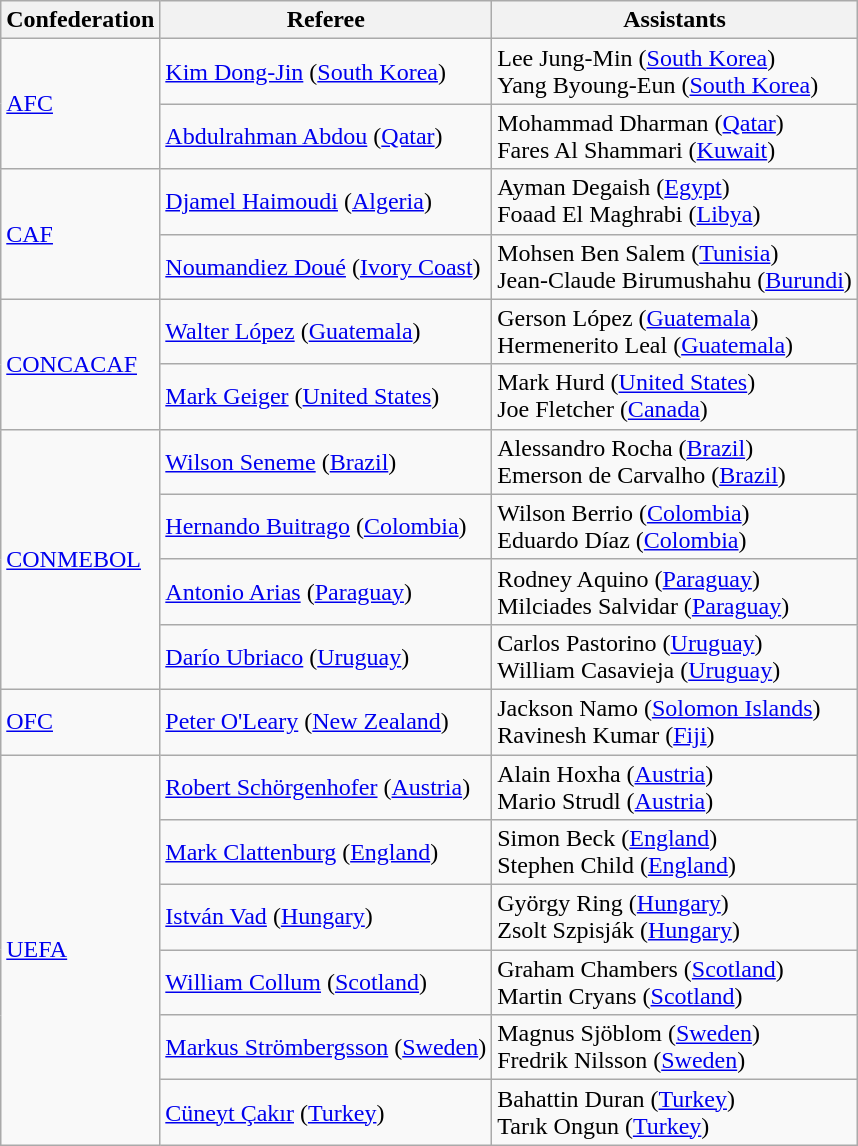<table class="wikitable">
<tr>
<th>Confederation</th>
<th>Referee</th>
<th>Assistants</th>
</tr>
<tr>
<td rowspan="2"><a href='#'>AFC</a></td>
<td><a href='#'>Kim Dong-Jin</a> (<a href='#'>South Korea</a>)</td>
<td>Lee Jung-Min (<a href='#'>South Korea</a>)<br>Yang Byoung-Eun (<a href='#'>South Korea</a>)</td>
</tr>
<tr>
<td><a href='#'>Abdulrahman Abdou</a> (<a href='#'>Qatar</a>)</td>
<td>Mohammad Dharman (<a href='#'>Qatar</a>)<br>Fares Al Shammari (<a href='#'>Kuwait</a>)</td>
</tr>
<tr>
<td rowspan="2"><a href='#'>CAF</a></td>
<td><a href='#'>Djamel Haimoudi</a> (<a href='#'>Algeria</a>)</td>
<td>Ayman Degaish (<a href='#'>Egypt</a>)<br>Foaad El Maghrabi (<a href='#'>Libya</a>)</td>
</tr>
<tr>
<td><a href='#'>Noumandiez Doué</a> (<a href='#'>Ivory Coast</a>)</td>
<td>Mohsen Ben Salem (<a href='#'>Tunisia</a>)<br>Jean-Claude Birumushahu (<a href='#'>Burundi</a>)</td>
</tr>
<tr>
<td rowspan="2"><a href='#'>CONCACAF</a></td>
<td><a href='#'>Walter López</a> (<a href='#'>Guatemala</a>)</td>
<td>Gerson López (<a href='#'>Guatemala</a>)<br>Hermenerito Leal (<a href='#'>Guatemala</a>)</td>
</tr>
<tr>
<td><a href='#'>Mark Geiger</a> (<a href='#'>United States</a>)</td>
<td>Mark Hurd (<a href='#'>United States</a>)<br>Joe Fletcher (<a href='#'>Canada</a>)</td>
</tr>
<tr>
<td rowspan="4"><a href='#'>CONMEBOL</a></td>
<td><a href='#'>Wilson Seneme</a> (<a href='#'>Brazil</a>)</td>
<td>Alessandro Rocha (<a href='#'>Brazil</a>)<br>Emerson de Carvalho (<a href='#'>Brazil</a>)</td>
</tr>
<tr>
<td><a href='#'>Hernando Buitrago</a> (<a href='#'>Colombia</a>)</td>
<td>Wilson Berrio (<a href='#'>Colombia</a>)<br>Eduardo Díaz (<a href='#'>Colombia</a>)</td>
</tr>
<tr>
<td><a href='#'>Antonio Arias</a> (<a href='#'>Paraguay</a>)</td>
<td>Rodney Aquino (<a href='#'>Paraguay</a>)<br>Milciades Salvidar (<a href='#'>Paraguay</a>)</td>
</tr>
<tr>
<td><a href='#'>Darío Ubriaco</a> (<a href='#'>Uruguay</a>)</td>
<td>Carlos Pastorino (<a href='#'>Uruguay</a>)<br>William Casavieja (<a href='#'>Uruguay</a>)</td>
</tr>
<tr>
<td><a href='#'>OFC</a></td>
<td><a href='#'>Peter O'Leary</a> (<a href='#'>New Zealand</a>)</td>
<td>Jackson Namo (<a href='#'>Solomon Islands</a>)<br>Ravinesh Kumar (<a href='#'>Fiji</a>)</td>
</tr>
<tr>
<td rowspan="6"><a href='#'>UEFA</a></td>
<td><a href='#'>Robert Schörgenhofer</a> (<a href='#'>Austria</a>)</td>
<td>Alain Hoxha (<a href='#'>Austria</a>)<br>Mario Strudl (<a href='#'>Austria</a>)</td>
</tr>
<tr>
<td><a href='#'>Mark Clattenburg</a> (<a href='#'>England</a>)</td>
<td>Simon Beck (<a href='#'>England</a>)<br>Stephen Child (<a href='#'>England</a>)</td>
</tr>
<tr>
<td><a href='#'>István Vad</a> (<a href='#'>Hungary</a>)</td>
<td>György Ring (<a href='#'>Hungary</a>)<br>Zsolt Szpisják (<a href='#'>Hungary</a>)</td>
</tr>
<tr>
<td><a href='#'>William Collum</a> (<a href='#'>Scotland</a>)</td>
<td>Graham Chambers (<a href='#'>Scotland</a>)<br>Martin Cryans (<a href='#'>Scotland</a>)</td>
</tr>
<tr>
<td><a href='#'>Markus Strömbergsson</a> (<a href='#'>Sweden</a>)</td>
<td>Magnus Sjöblom (<a href='#'>Sweden</a>)<br>Fredrik Nilsson (<a href='#'>Sweden</a>)</td>
</tr>
<tr>
<td><a href='#'>Cüneyt Çakır</a> (<a href='#'>Turkey</a>)</td>
<td>Bahattin Duran (<a href='#'>Turkey</a>)<br>Tarık Ongun (<a href='#'>Turkey</a>)</td>
</tr>
</table>
